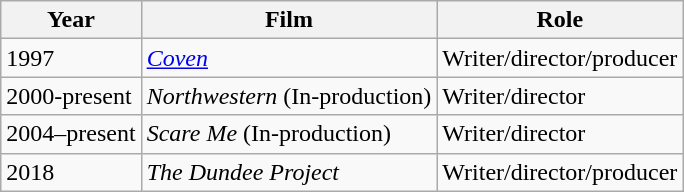<table class="wikitable">
<tr>
<th>Year</th>
<th>Film</th>
<th>Role</th>
</tr>
<tr>
<td>1997</td>
<td><em><a href='#'>Coven</a></em></td>
<td>Writer/director/producer</td>
</tr>
<tr>
<td>2000-present</td>
<td><em>Northwestern</em> (In-production)</td>
<td>Writer/director</td>
</tr>
<tr>
<td>2004–present</td>
<td><em>Scare Me</em> (In-production)</td>
<td>Writer/director</td>
</tr>
<tr>
<td>2018</td>
<td><em>The Dundee Project</em></td>
<td>Writer/director/producer</td>
</tr>
</table>
